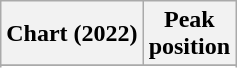<table class="wikitable sortable plainrowheaders" style="text-align:center">
<tr>
<th scope="col">Chart (2022)</th>
<th scope="col">Peak<br>position</th>
</tr>
<tr>
</tr>
<tr>
</tr>
<tr>
</tr>
<tr>
</tr>
</table>
